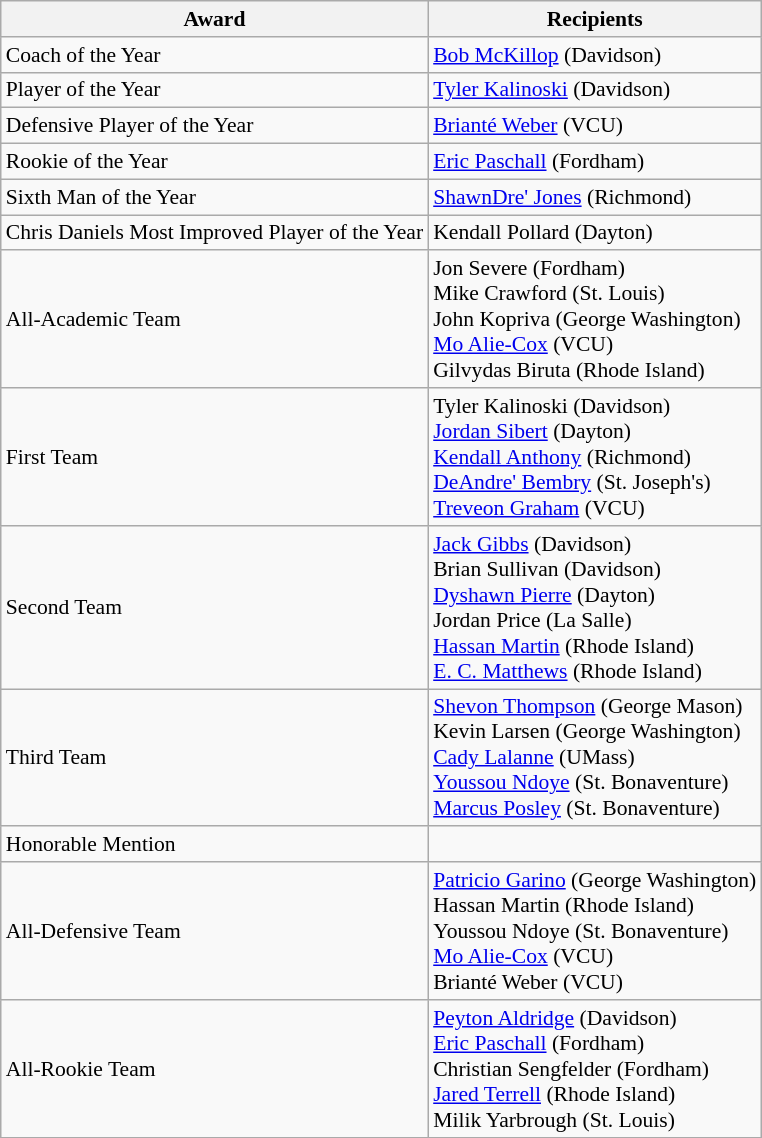<table class="wikitable" style="white-space:nowrap; font-size:90%;">
<tr>
<th>Award</th>
<th>Recipients</th>
</tr>
<tr>
<td>Coach of the Year</td>
<td><a href='#'>Bob McKillop</a> (Davidson)</td>
</tr>
<tr>
<td>Player of the Year</td>
<td><a href='#'>Tyler Kalinoski</a> (Davidson)</td>
</tr>
<tr>
<td>Defensive Player of the Year</td>
<td><a href='#'>Brianté Weber</a> (VCU)</td>
</tr>
<tr>
<td>Rookie of the Year</td>
<td><a href='#'>Eric Paschall</a> (Fordham)</td>
</tr>
<tr>
<td>Sixth Man of the Year</td>
<td><a href='#'>ShawnDre' Jones</a> (Richmond)</td>
</tr>
<tr>
<td>Chris Daniels Most Improved Player of the Year</td>
<td>Kendall Pollard (Dayton)</td>
</tr>
<tr>
<td>All-Academic Team</td>
<td>Jon Severe (Fordham) <br> Mike Crawford (St. Louis) <br> John Kopriva (George Washington) <br> <a href='#'>Mo Alie-Cox</a> (VCU) <br> Gilvydas Biruta (Rhode Island)</td>
</tr>
<tr>
<td>First Team</td>
<td>Tyler Kalinoski (Davidson) <br> <a href='#'>Jordan Sibert</a> (Dayton) <br> <a href='#'>Kendall Anthony</a> (Richmond) <br> <a href='#'>DeAndre' Bembry</a> (St. Joseph's) <br> <a href='#'>Treveon Graham</a> (VCU)</td>
</tr>
<tr>
<td>Second Team</td>
<td><a href='#'>Jack Gibbs</a> (Davidson) <br> Brian Sullivan (Davidson) <br> <a href='#'>Dyshawn Pierre</a> (Dayton) <br> Jordan Price (La Salle) <br> <a href='#'>Hassan Martin</a> (Rhode Island) <br> <a href='#'>E. C. Matthews</a> (Rhode Island)</td>
</tr>
<tr>
<td>Third Team</td>
<td><a href='#'>Shevon Thompson</a> (George Mason) <br> Kevin Larsen (George Washington) <br> <a href='#'>Cady Lalanne</a> (UMass) <br> <a href='#'>Youssou Ndoye</a> (St. Bonaventure) <br> <a href='#'>Marcus Posley</a> (St. Bonaventure)</td>
</tr>
<tr>
<td>Honorable Mention</td>
<td></td>
</tr>
<tr>
<td>All-Defensive Team</td>
<td><a href='#'>Patricio Garino</a> (George Washington) <br> Hassan Martin (Rhode Island) <br> Youssou Ndoye (St. Bonaventure) <br> <a href='#'>Mo Alie-Cox</a> (VCU) <br> Brianté Weber (VCU)</td>
</tr>
<tr>
<td>All-Rookie Team</td>
<td><a href='#'>Peyton Aldridge</a> (Davidson) <br> <a href='#'>Eric Paschall</a> (Fordham) <br> Christian Sengfelder (Fordham) <br> <a href='#'>Jared Terrell</a> (Rhode Island) <br> Milik Yarbrough (St. Louis)</td>
</tr>
</table>
